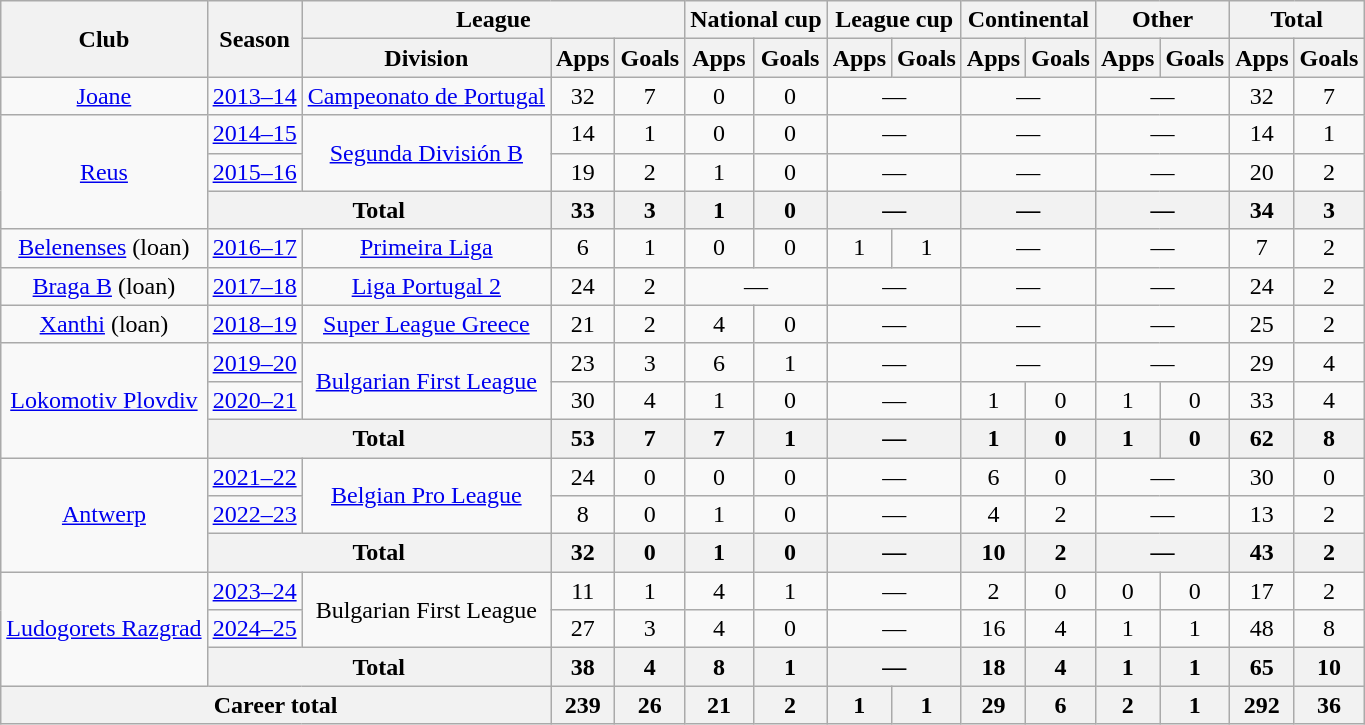<table class="wikitable" style="text-align: center;">
<tr>
<th rowspan="2">Club</th>
<th rowspan="2">Season</th>
<th colspan="3">League</th>
<th colspan="2">National cup</th>
<th colspan="2">League cup</th>
<th colspan="2">Continental</th>
<th colspan="2">Other</th>
<th colspan="2">Total</th>
</tr>
<tr>
<th>Division</th>
<th>Apps</th>
<th>Goals</th>
<th>Apps</th>
<th>Goals</th>
<th>Apps</th>
<th>Goals</th>
<th>Apps</th>
<th>Goals</th>
<th>Apps</th>
<th>Goals</th>
<th>Apps</th>
<th>Goals</th>
</tr>
<tr>
<td><a href='#'>Joane</a></td>
<td><a href='#'>2013–14</a></td>
<td><a href='#'>Campeonato de Portugal</a></td>
<td>32</td>
<td>7</td>
<td>0</td>
<td>0</td>
<td colspan="2">—</td>
<td colspan="2">—</td>
<td colspan="2">—</td>
<td>32</td>
<td>7</td>
</tr>
<tr>
<td rowspan="3"><a href='#'>Reus</a></td>
<td><a href='#'>2014–15</a></td>
<td rowspan="2"><a href='#'>Segunda División B</a></td>
<td>14</td>
<td>1</td>
<td>0</td>
<td>0</td>
<td colspan="2">—</td>
<td colspan="2">—</td>
<td colspan="2">—</td>
<td>14</td>
<td>1</td>
</tr>
<tr>
<td><a href='#'>2015–16</a></td>
<td>19</td>
<td>2</td>
<td>1</td>
<td>0</td>
<td colspan="2">—</td>
<td colspan="2">—</td>
<td colspan="2">—</td>
<td>20</td>
<td>2</td>
</tr>
<tr>
<th colspan="2">Total</th>
<th>33</th>
<th>3</th>
<th>1</th>
<th>0</th>
<th colspan="2">—</th>
<th colspan="2">—</th>
<th colspan="2">—</th>
<th>34</th>
<th>3</th>
</tr>
<tr>
<td><a href='#'>Belenenses</a> (loan)</td>
<td><a href='#'>2016–17</a></td>
<td><a href='#'>Primeira Liga</a></td>
<td>6</td>
<td>1</td>
<td>0</td>
<td>0</td>
<td>1</td>
<td>1</td>
<td colspan="2">—</td>
<td colspan="2">—</td>
<td>7</td>
<td>2</td>
</tr>
<tr>
<td><a href='#'>Braga B</a> (loan)</td>
<td><a href='#'>2017–18</a></td>
<td><a href='#'>Liga Portugal 2</a></td>
<td>24</td>
<td>2</td>
<td colspan="2">—</td>
<td colspan="2">—</td>
<td colspan="2">—</td>
<td colspan="2">—</td>
<td>24</td>
<td>2</td>
</tr>
<tr>
<td><a href='#'>Xanthi</a> (loan)</td>
<td><a href='#'>2018–19</a></td>
<td><a href='#'>Super League Greece</a></td>
<td>21</td>
<td>2</td>
<td>4</td>
<td>0</td>
<td colspan="2">—</td>
<td colspan="2">—</td>
<td colspan="2">—</td>
<td>25</td>
<td>2</td>
</tr>
<tr>
<td rowspan="3"><a href='#'>Lokomotiv Plovdiv</a></td>
<td><a href='#'>2019–20</a></td>
<td rowspan="2"><a href='#'>Bulgarian First League</a></td>
<td>23</td>
<td>3</td>
<td>6</td>
<td>1</td>
<td colspan="2">—</td>
<td colspan="2">—</td>
<td colspan="2">—</td>
<td>29</td>
<td>4</td>
</tr>
<tr>
<td><a href='#'>2020–21</a></td>
<td>30</td>
<td>4</td>
<td>1</td>
<td>0</td>
<td colspan="2">—</td>
<td>1</td>
<td>0</td>
<td>1</td>
<td>0</td>
<td>33</td>
<td>4</td>
</tr>
<tr>
<th colspan="2">Total</th>
<th>53</th>
<th>7</th>
<th>7</th>
<th>1</th>
<th colspan="2">—</th>
<th>1</th>
<th>0</th>
<th>1</th>
<th>0</th>
<th>62</th>
<th>8</th>
</tr>
<tr>
<td rowspan="3"><a href='#'>Antwerp</a></td>
<td><a href='#'>2021–22</a></td>
<td rowspan="2"><a href='#'>Belgian Pro League</a></td>
<td>24</td>
<td>0</td>
<td>0</td>
<td>0</td>
<td colspan="2">—</td>
<td>6</td>
<td>0</td>
<td colspan="2">—</td>
<td>30</td>
<td>0</td>
</tr>
<tr>
<td><a href='#'>2022–23</a></td>
<td>8</td>
<td>0</td>
<td>1</td>
<td>0</td>
<td colspan="2">—</td>
<td>4</td>
<td>2</td>
<td colspan="2">—</td>
<td>13</td>
<td>2</td>
</tr>
<tr>
<th colspan="2">Total</th>
<th>32</th>
<th>0</th>
<th>1</th>
<th>0</th>
<th colspan="2">—</th>
<th>10</th>
<th>2</th>
<th colspan="2">—</th>
<th>43</th>
<th>2</th>
</tr>
<tr>
<td rowspan="3"><a href='#'>Ludogorets Razgrad</a></td>
<td><a href='#'>2023–24</a></td>
<td rowspan="2">Bulgarian First League</td>
<td>11</td>
<td>1</td>
<td>4</td>
<td>1</td>
<td colspan="2">—</td>
<td>2</td>
<td>0</td>
<td>0</td>
<td>0</td>
<td>17</td>
<td>2</td>
</tr>
<tr>
<td><a href='#'>2024–25</a></td>
<td>27</td>
<td>3</td>
<td>4</td>
<td>0</td>
<td colspan="2">—</td>
<td>16</td>
<td>4</td>
<td>1</td>
<td>1</td>
<td>48</td>
<td>8</td>
</tr>
<tr>
<th colspan="2">Total</th>
<th>38</th>
<th>4</th>
<th>8</th>
<th>1</th>
<th colspan="2">—</th>
<th>18</th>
<th>4</th>
<th>1</th>
<th>1</th>
<th>65</th>
<th>10</th>
</tr>
<tr>
<th colspan="3">Career total</th>
<th>239</th>
<th>26</th>
<th>21</th>
<th>2</th>
<th>1</th>
<th>1</th>
<th>29</th>
<th>6</th>
<th>2</th>
<th>1</th>
<th>292</th>
<th>36</th>
</tr>
</table>
